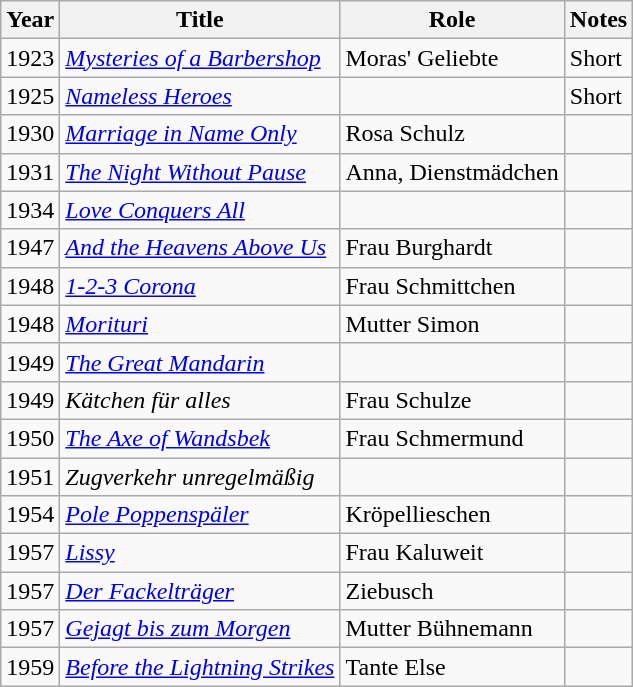<table class="wikitable">
<tr>
<th>Year</th>
<th>Title</th>
<th>Role</th>
<th>Notes</th>
</tr>
<tr>
<td>1923</td>
<td><em><a href='#'>Mysteries of a Barbershop</a></em></td>
<td>Moras' Geliebte</td>
<td>Short</td>
</tr>
<tr>
<td>1925</td>
<td><em><a href='#'>Nameless Heroes</a></em></td>
<td></td>
<td>Short</td>
</tr>
<tr>
<td>1930</td>
<td><em><a href='#'>Marriage in Name Only</a></em></td>
<td>Rosa Schulz</td>
<td></td>
</tr>
<tr>
<td>1931</td>
<td><em><a href='#'>The Night Without Pause</a></em></td>
<td>Anna, Dienstmädchen</td>
<td></td>
</tr>
<tr>
<td>1934</td>
<td><em><a href='#'>Love Conquers All</a></em></td>
<td></td>
<td></td>
</tr>
<tr>
<td>1947</td>
<td><em><a href='#'>And the Heavens Above Us</a></em></td>
<td>Frau Burghardt</td>
<td></td>
</tr>
<tr>
<td>1948</td>
<td><em><a href='#'>1-2-3 Corona</a></em></td>
<td>Frau Schmittchen</td>
<td></td>
</tr>
<tr>
<td>1948</td>
<td><em><a href='#'>Morituri</a></em></td>
<td>Mutter Simon</td>
<td></td>
</tr>
<tr>
<td>1949</td>
<td><em><a href='#'>The Great Mandarin</a></em></td>
<td></td>
<td></td>
</tr>
<tr>
<td>1949</td>
<td><em>Kätchen für alles</em></td>
<td>Frau Schulze</td>
<td></td>
</tr>
<tr>
<td>1950</td>
<td><em><a href='#'>The Axe of Wandsbek</a></em></td>
<td>Frau Schmermund</td>
<td></td>
</tr>
<tr>
<td>1951</td>
<td><em>Zugverkehr unregelmäßig</em></td>
<td></td>
<td></td>
</tr>
<tr>
<td>1954</td>
<td><em><a href='#'>Pole Poppenspäler</a></em></td>
<td>Kröpellieschen</td>
<td></td>
</tr>
<tr>
<td>1957</td>
<td><em><a href='#'>Lissy</a></em></td>
<td>Frau Kaluweit</td>
<td></td>
</tr>
<tr>
<td>1957</td>
<td><em><a href='#'>Der Fackelträger</a></em></td>
<td>Ziebusch</td>
<td></td>
</tr>
<tr>
<td>1957</td>
<td><em><a href='#'>Gejagt bis zum Morgen</a></em></td>
<td>Mutter Bühnemann</td>
<td></td>
</tr>
<tr>
<td>1959</td>
<td><em><a href='#'>Before the Lightning Strikes</a></em></td>
<td>Tante Else</td>
<td></td>
</tr>
</table>
